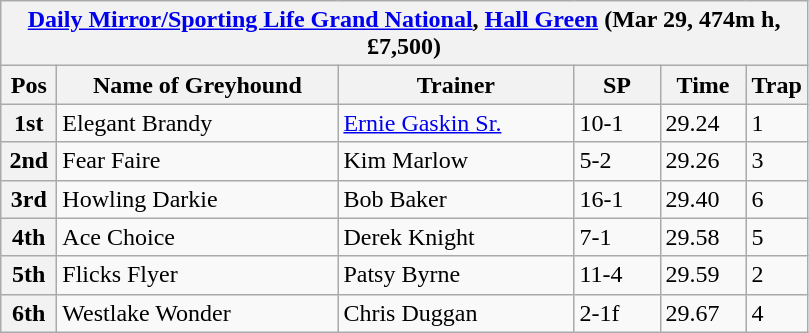<table class="wikitable">
<tr>
<th colspan="6"><a href='#'>Daily Mirror/Sporting Life Grand National</a>, <a href='#'>Hall Green</a> (Mar 29, 474m h, £7,500)</th>
</tr>
<tr>
<th width=30>Pos</th>
<th width=180>Name of Greyhound</th>
<th width=150>Trainer</th>
<th width=50>SP</th>
<th width=50>Time</th>
<th width=30>Trap</th>
</tr>
<tr>
<th>1st</th>
<td>Elegant Brandy</td>
<td><a href='#'>Ernie Gaskin Sr.</a></td>
<td>10-1</td>
<td>29.24</td>
<td>1</td>
</tr>
<tr>
<th>2nd</th>
<td>Fear Faire</td>
<td>Kim Marlow</td>
<td>5-2</td>
<td>29.26</td>
<td>3</td>
</tr>
<tr>
<th>3rd</th>
<td>Howling Darkie</td>
<td>Bob Baker</td>
<td>16-1</td>
<td>29.40</td>
<td>6</td>
</tr>
<tr>
<th>4th</th>
<td>Ace Choice</td>
<td>Derek Knight</td>
<td>7-1</td>
<td>29.58</td>
<td>5</td>
</tr>
<tr>
<th>5th</th>
<td>Flicks Flyer</td>
<td>Patsy Byrne</td>
<td>11-4</td>
<td>29.59</td>
<td>2</td>
</tr>
<tr>
<th>6th</th>
<td>Westlake Wonder</td>
<td>Chris Duggan</td>
<td>2-1f</td>
<td>29.67</td>
<td>4</td>
</tr>
</table>
